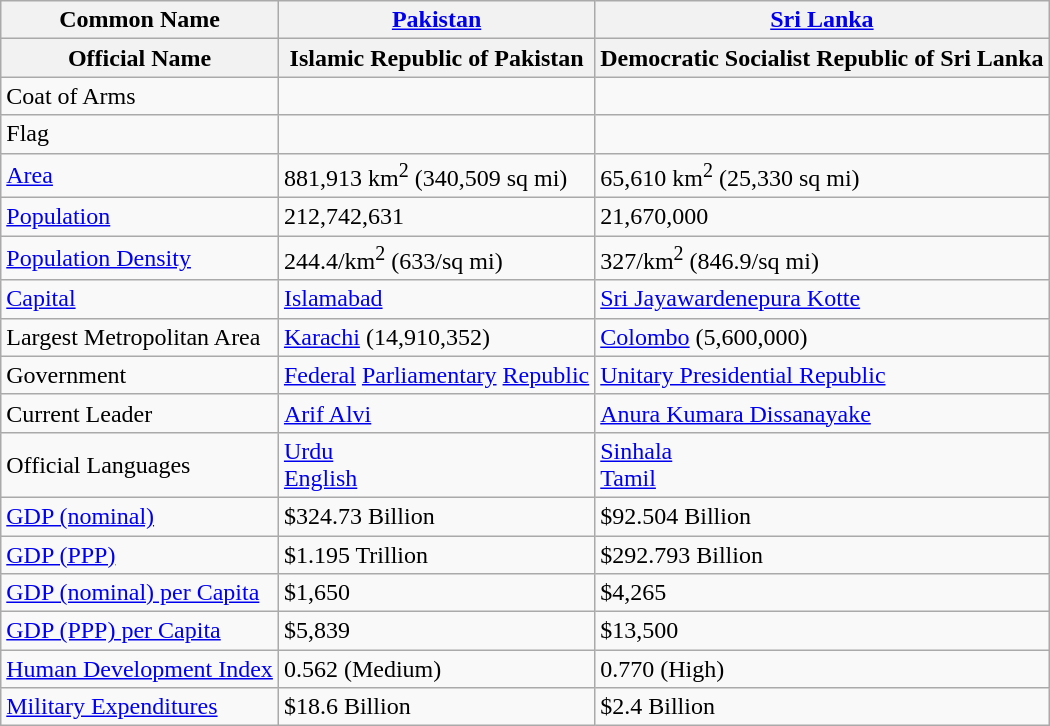<table class="wikitable">
<tr>
<th>Common Name</th>
<th><a href='#'>Pakistan</a></th>
<th><a href='#'>Sri Lanka</a></th>
</tr>
<tr>
<th>Official Name</th>
<th>Islamic Republic of Pakistan</th>
<th>Democratic Socialist Republic of Sri Lanka</th>
</tr>
<tr>
<td>Coat of Arms</td>
<td style="text-align:center"></td>
<td style="text-align:center"></td>
</tr>
<tr>
<td>Flag</td>
<td style="text-align:center"></td>
<td style="text-align:center"></td>
</tr>
<tr>
<td><a href='#'>Area</a></td>
<td>881,913 km<sup>2</sup> (340,509 sq mi)</td>
<td>65,610 km<sup>2</sup> (25,330 sq mi)</td>
</tr>
<tr>
<td><a href='#'>Population</a></td>
<td>212,742,631</td>
<td>21,670,000</td>
</tr>
<tr>
<td><a href='#'>Population Density</a></td>
<td>244.4/km<sup>2</sup> (633/sq mi)</td>
<td>327/km<sup>2</sup> (846.9/sq mi)</td>
</tr>
<tr>
<td><a href='#'>Capital</a></td>
<td><a href='#'>Islamabad</a></td>
<td><a href='#'>Sri Jayawardenepura Kotte</a></td>
</tr>
<tr>
<td>Largest Metropolitan Area</td>
<td><a href='#'>Karachi</a> (14,910,352)</td>
<td><a href='#'>Colombo</a> (5,600,000)</td>
</tr>
<tr>
<td>Government</td>
<td><a href='#'>Federal</a> <a href='#'>Parliamentary</a> <a href='#'>Republic</a></td>
<td><a href='#'>Unitary Presidential Republic</a></td>
</tr>
<tr>
<td>Current Leader</td>
<td><a href='#'>Arif Alvi</a></td>
<td><a href='#'>Anura Kumara Dissanayake</a></td>
</tr>
<tr>
<td>Official Languages</td>
<td><a href='#'>Urdu</a> <br> <a href='#'>English</a></td>
<td><a href='#'>Sinhala</a> <br> <a href='#'>Tamil</a></td>
</tr>
<tr>
<td><a href='#'>GDP (nominal)</a></td>
<td>$324.73 Billion</td>
<td>$92.504 Billion</td>
</tr>
<tr>
<td><a href='#'>GDP (PPP)</a></td>
<td>$1.195 Trillion</td>
<td>$292.793 Billion</td>
</tr>
<tr>
<td><a href='#'>GDP (nominal) per Capita</a></td>
<td>$1,650</td>
<td>$4,265</td>
</tr>
<tr>
<td><a href='#'>GDP (PPP) per Capita</a></td>
<td>$5,839</td>
<td>$13,500</td>
</tr>
<tr>
<td><a href='#'>Human Development Index</a></td>
<td> 0.562 (<span>Medium</span>)</td>
<td> 0.770 (<span>High</span>)</td>
</tr>
<tr>
<td><a href='#'>Military Expenditures</a></td>
<td>$18.6 Billion</td>
<td>$2.4 Billion</td>
</tr>
</table>
